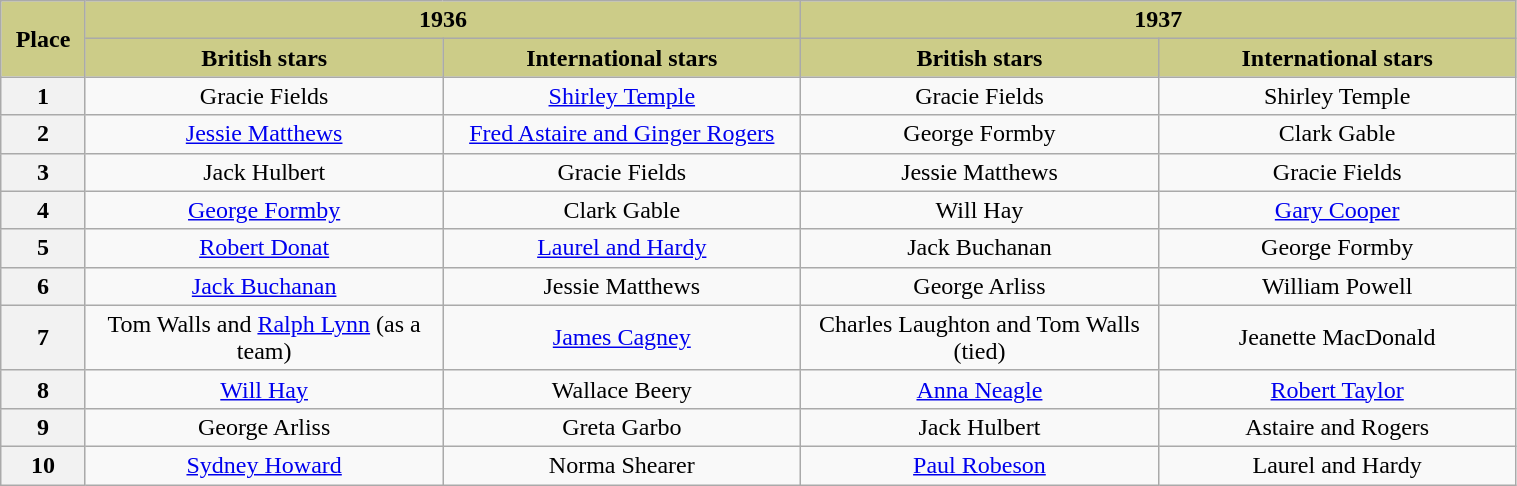<table class="wikitable" width="80%">
<tr>
<th scope="col" style="background:#CC8" width="4%" rowspan="2">Place</th>
<th style="background:#CC8" colspan="2">1936</th>
<th style="background:#CC8" colspan="2">1937</th>
</tr>
<tr>
<th scope="col" style="background:#CC8" width="18%">British stars</th>
<th scope="col" style="background:#CC8" width="18%">International stars</th>
<th scope="col" style="background:#CC8" width="18%">British stars</th>
<th scope="col" style="background:#CC8" width="18%">International stars</th>
</tr>
<tr align="center">
<th scope="row">1</th>
<td>Gracie Fields</td>
<td><a href='#'>Shirley Temple</a></td>
<td>Gracie Fields</td>
<td>Shirley Temple</td>
</tr>
<tr align="center">
<th scope="row">2</th>
<td><a href='#'>Jessie Matthews</a></td>
<td><a href='#'>Fred Astaire and Ginger Rogers</a></td>
<td>George Formby</td>
<td>Clark Gable</td>
</tr>
<tr align="center">
<th scope="row">3</th>
<td>Jack Hulbert</td>
<td>Gracie Fields</td>
<td>Jessie Matthews</td>
<td>Gracie Fields</td>
</tr>
<tr align="center">
<th scope="row">4</th>
<td><a href='#'>George Formby</a></td>
<td>Clark Gable</td>
<td>Will Hay</td>
<td><a href='#'>Gary Cooper</a></td>
</tr>
<tr align="center">
<th scope="row">5</th>
<td><a href='#'>Robert Donat</a></td>
<td><a href='#'>Laurel and Hardy</a></td>
<td>Jack Buchanan</td>
<td>George Formby</td>
</tr>
<tr align="center">
<th scope="row">6</th>
<td><a href='#'>Jack Buchanan</a></td>
<td>Jessie Matthews</td>
<td>George Arliss</td>
<td>William Powell</td>
</tr>
<tr align="center">
<th scope="row">7</th>
<td>Tom Walls and <a href='#'>Ralph Lynn</a> (as a team)</td>
<td><a href='#'>James Cagney</a></td>
<td>Charles Laughton and Tom Walls (tied)</td>
<td>Jeanette MacDonald</td>
</tr>
<tr align="center">
<th scope="row">8</th>
<td><a href='#'>Will Hay</a></td>
<td>Wallace Beery</td>
<td><a href='#'>Anna Neagle</a></td>
<td><a href='#'>Robert Taylor</a></td>
</tr>
<tr align="center">
<th scope="row">9</th>
<td>George Arliss</td>
<td>Greta Garbo</td>
<td>Jack Hulbert</td>
<td>Astaire and Rogers</td>
</tr>
<tr align="center">
<th scope="row">10</th>
<td><a href='#'>Sydney Howard</a></td>
<td>Norma Shearer</td>
<td><a href='#'>Paul Robeson</a></td>
<td>Laurel and Hardy</td>
</tr>
</table>
